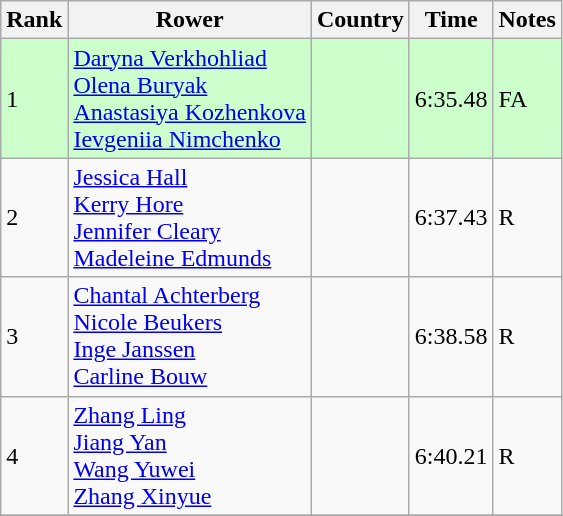<table class="wikitable">
<tr>
<th>Rank</th>
<th>Rower</th>
<th>Country</th>
<th>Time</th>
<th>Notes</th>
</tr>
<tr bgcolor=ccffcc>
<td>1</td>
<td><a href='#'>Daryna Verkhohliad</a><br><a href='#'>Olena Buryak</a><br><a href='#'>Anastasiya Kozhenkova</a><br><a href='#'>Ievgeniia Nimchenko</a></td>
<td></td>
<td>6:35.48</td>
<td>FA</td>
</tr>
<tr>
<td>2</td>
<td><a href='#'>Jessica Hall</a><br><a href='#'>Kerry Hore</a><br><a href='#'>Jennifer Cleary</a><br><a href='#'>Madeleine Edmunds</a></td>
<td></td>
<td>6:37.43</td>
<td>R</td>
</tr>
<tr>
<td>3</td>
<td><a href='#'>Chantal Achterberg</a><br><a href='#'>Nicole Beukers</a><br><a href='#'>Inge Janssen</a><br><a href='#'>Carline Bouw</a></td>
<td></td>
<td>6:38.58</td>
<td>R</td>
</tr>
<tr>
<td>4</td>
<td><a href='#'>Zhang Ling</a><br><a href='#'>Jiang Yan</a><br><a href='#'>Wang Yuwei</a><br><a href='#'>Zhang Xinyue</a></td>
<td></td>
<td>6:40.21</td>
<td>R</td>
</tr>
<tr>
</tr>
</table>
